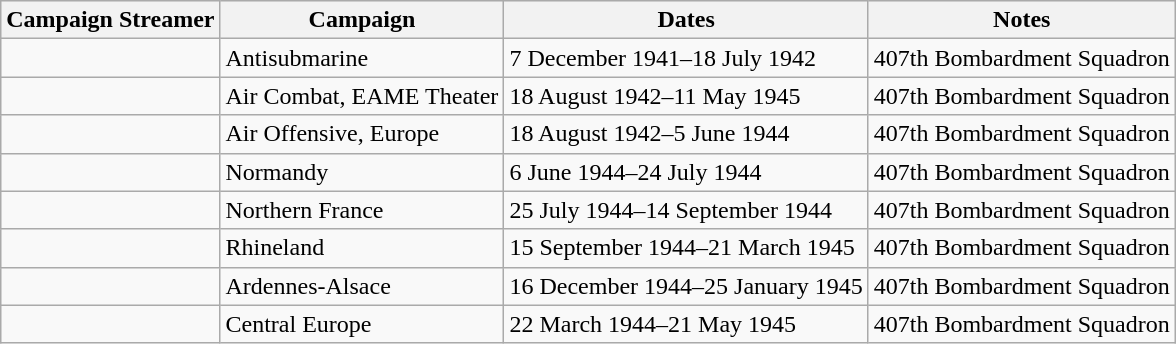<table class="wikitable">
<tr style="background:#efefef;">
<th>Campaign Streamer</th>
<th>Campaign</th>
<th>Dates</th>
<th>Notes</th>
</tr>
<tr>
<td></td>
<td>Antisubmarine</td>
<td>7 December 1941–18 July 1942</td>
<td>407th Bombardment Squadron</td>
</tr>
<tr>
<td></td>
<td>Air Combat, EAME Theater</td>
<td>18 August 1942–11 May 1945</td>
<td>407th Bombardment Squadron</td>
</tr>
<tr>
<td></td>
<td>Air Offensive, Europe</td>
<td>18 August 1942–5 June 1944</td>
<td>407th Bombardment Squadron</td>
</tr>
<tr>
<td></td>
<td>Normandy</td>
<td>6 June 1944–24 July 1944</td>
<td>407th Bombardment Squadron</td>
</tr>
<tr>
<td></td>
<td>Northern France</td>
<td>25 July 1944–14 September 1944</td>
<td>407th Bombardment Squadron</td>
</tr>
<tr>
<td></td>
<td>Rhineland</td>
<td>15 September 1944–21 March 1945</td>
<td>407th Bombardment Squadron</td>
</tr>
<tr>
<td></td>
<td>Ardennes-Alsace</td>
<td>16 December 1944–25 January 1945</td>
<td>407th Bombardment Squadron</td>
</tr>
<tr>
<td></td>
<td>Central Europe</td>
<td>22 March 1944–21 May 1945</td>
<td>407th Bombardment Squadron</td>
</tr>
</table>
